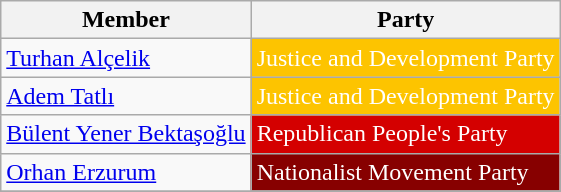<table class="wikitable">
<tr>
<th>Member</th>
<th>Party</th>
</tr>
<tr>
<td><a href='#'>Turhan Alçelik</a></td>
<td style="background:#FDC400; color:white">Justice and Development Party</td>
</tr>
<tr>
<td><a href='#'>Adem Tatlı</a></td>
<td style="background:#FDC400; color:white">Justice and Development Party</td>
</tr>
<tr>
<td><a href='#'>Bülent Yener Bektaşoğlu</a></td>
<td style="background:#D40000; color:white">Republican People's Party</td>
</tr>
<tr>
<td><a href='#'>Orhan Erzurum</a></td>
<td style="background:#870000; color:white">Nationalist Movement Party</td>
</tr>
<tr>
</tr>
</table>
